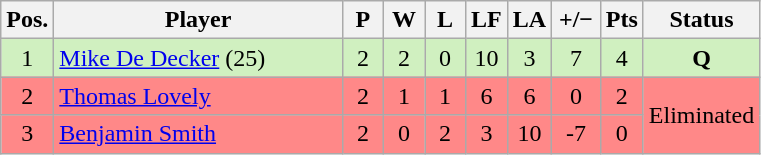<table class="wikitable" style="text-align:center; margin: 1em auto 1em auto, align:left">
<tr>
<th width=20>Pos.</th>
<th width=185>Player</th>
<th width=20>P</th>
<th width=20>W</th>
<th width=20>L</th>
<th width=20>LF</th>
<th width=20>LA</th>
<th width=25>+/−</th>
<th width=20>Pts</th>
<th width=70>Status</th>
</tr>
<tr style="background:#D0F0C0;">
<td>1</td>
<td align=left> <a href='#'>Mike De Decker</a> (25)</td>
<td>2</td>
<td>2</td>
<td>0</td>
<td>10</td>
<td>3</td>
<td>7</td>
<td>4</td>
<td rowspan=1><strong>Q</strong></td>
</tr>
<tr style="background:#FF8888;">
<td>2</td>
<td align=left> <a href='#'>Thomas Lovely</a></td>
<td>2</td>
<td>1</td>
<td>1</td>
<td>6</td>
<td>6</td>
<td>0</td>
<td>2</td>
<td rowspan=2>Eliminated</td>
</tr>
<tr style="background:#FF8888;">
<td>3</td>
<td align=left> <a href='#'>Benjamin Smith</a></td>
<td>2</td>
<td>0</td>
<td>2</td>
<td>3</td>
<td>10</td>
<td>-7</td>
<td>0</td>
</tr>
</table>
